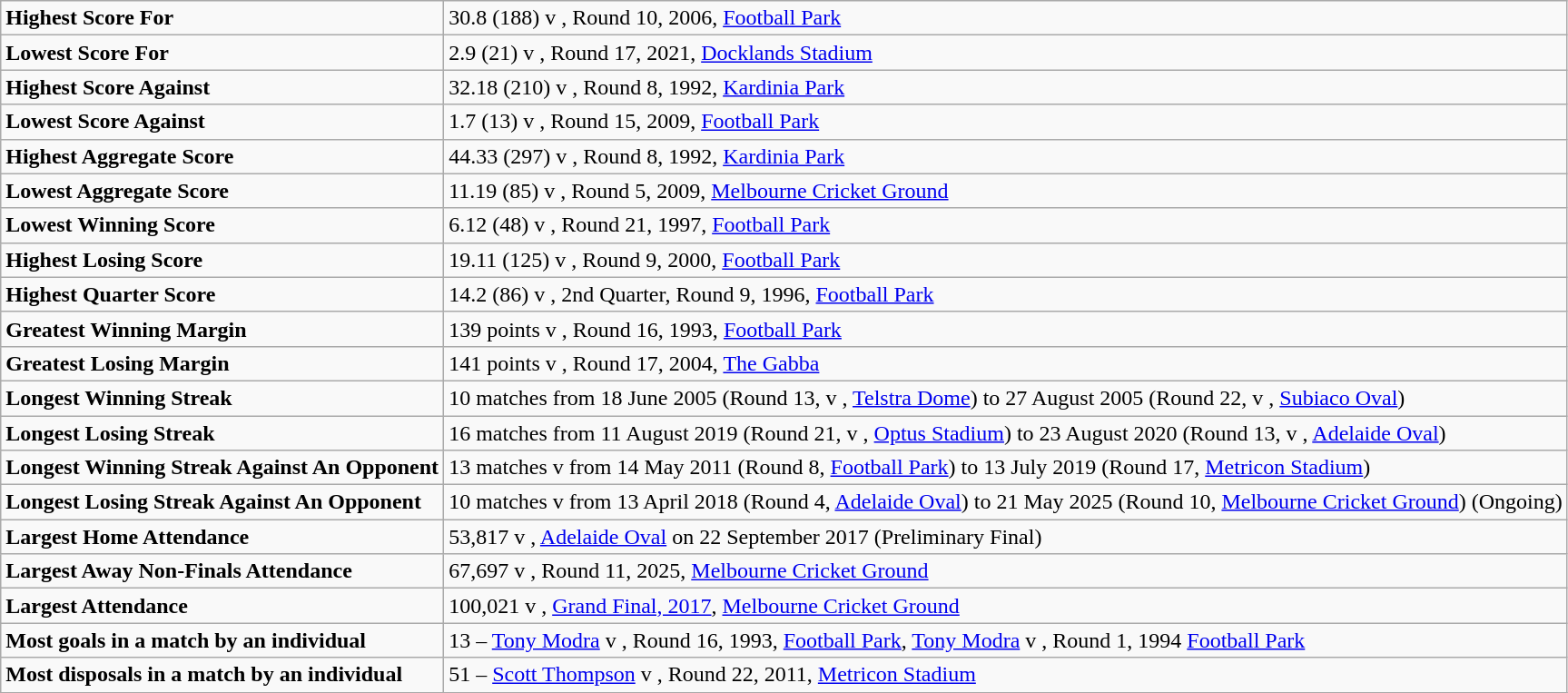<table class="wikitable">
<tr>
<td><strong>Highest Score For</strong></td>
<td>30.8 (188) v , Round 10, 2006, <a href='#'>Football Park</a></td>
</tr>
<tr>
<td><strong>Lowest Score For</strong></td>
<td>2.9 (21) v , Round 17, 2021, <a href='#'>Docklands Stadium</a></td>
</tr>
<tr>
<td><strong>Highest Score Against</strong></td>
<td>32.18 (210) v , Round 8, 1992, <a href='#'>Kardinia Park</a></td>
</tr>
<tr>
<td><strong>Lowest Score Against</strong></td>
<td>1.7 (13) v , Round 15, 2009, <a href='#'>Football Park</a></td>
</tr>
<tr>
<td><strong>Highest Aggregate Score</strong></td>
<td>44.33 (297) v , Round 8, 1992, <a href='#'>Kardinia Park</a></td>
</tr>
<tr>
<td><strong>Lowest Aggregate Score</strong></td>
<td>11.19 (85) v , Round 5, 2009, <a href='#'>Melbourne Cricket Ground</a></td>
</tr>
<tr>
<td><strong>Lowest Winning Score</strong></td>
<td>6.12 (48) v , Round 21, 1997, <a href='#'>Football Park</a></td>
</tr>
<tr>
<td><strong>Highest Losing Score</strong></td>
<td>19.11 (125) v , Round 9, 2000, <a href='#'>Football Park</a></td>
</tr>
<tr>
<td><strong>Highest Quarter Score</strong></td>
<td>14.2 (86) v , 2nd Quarter, Round 9, 1996, <a href='#'>Football Park</a></td>
</tr>
<tr>
<td><strong>Greatest Winning Margin</strong></td>
<td>139 points v , Round 16, 1993, <a href='#'>Football Park</a></td>
</tr>
<tr>
<td><strong>Greatest Losing Margin</strong></td>
<td>141 points v , Round 17, 2004, <a href='#'>The Gabba</a></td>
</tr>
<tr>
<td><strong>Longest Winning Streak</strong></td>
<td>10 matches from 18 June 2005 (Round 13, v , <a href='#'>Telstra Dome</a>) to 27 August 2005 (Round 22, v , <a href='#'>Subiaco Oval</a>)</td>
</tr>
<tr>
<td><strong>Longest Losing Streak</strong></td>
<td>16 matches from 11 August 2019 (Round 21, v , <a href='#'>Optus Stadium</a>) to 23 August 2020 (Round 13, v , <a href='#'>Adelaide Oval</a>)</td>
</tr>
<tr>
<td><strong>Longest Winning Streak Against An Opponent</strong></td>
<td>13 matches v  from 14 May 2011 (Round 8, <a href='#'>Football Park</a>) to 13 July 2019 (Round 17, <a href='#'>Metricon Stadium</a>)</td>
</tr>
<tr>
<td><strong>Longest Losing Streak Against An Opponent</strong></td>
<td>10 matches v  from 13 April 2018 (Round 4, <a href='#'>Adelaide Oval</a>) to 21 May 2025 (Round 10, <a href='#'>Melbourne Cricket Ground</a>) (Ongoing)</td>
</tr>
<tr>
<td><strong>Largest Home Attendance</strong></td>
<td>53,817 v , <a href='#'>Adelaide Oval</a> on 22 September 2017 (Preliminary Final)</td>
</tr>
<tr>
<td><strong>Largest Away Non-Finals Attendance</strong></td>
<td>67,697 v , Round 11, 2025, <a href='#'>Melbourne Cricket Ground</a></td>
</tr>
<tr>
<td><strong>Largest Attendance</strong></td>
<td>100,021 v , <a href='#'>Grand Final, 2017</a>, <a href='#'>Melbourne Cricket Ground</a></td>
</tr>
<tr>
<td><strong>Most goals in a match by an individual</strong></td>
<td>13 – <a href='#'>Tony Modra</a> v , Round 16, 1993, <a href='#'>Football Park</a>, <a href='#'>Tony Modra</a> v , Round 1, 1994 <a href='#'>Football Park</a></td>
</tr>
<tr>
<td><strong>Most disposals in a match by an individual</strong></td>
<td>51 – <a href='#'>Scott Thompson</a> v , Round 22, 2011, <a href='#'>Metricon Stadium</a></td>
</tr>
<tr>
</tr>
</table>
